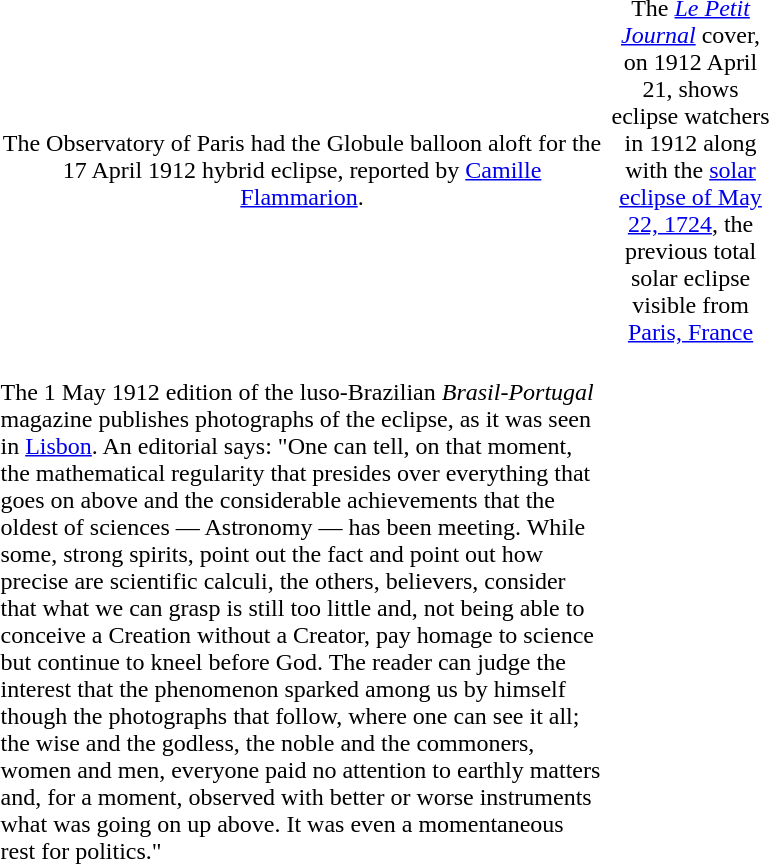<table width=520>
<tr align=center>
<td><br>The Observatory of Paris had the Globule balloon aloft for the 17 April 1912 hybrid eclipse, reported by <a href='#'>Camille Flammarion</a>.</td>
<td><br>The <em><a href='#'>Le Petit Journal</a></em> cover, on 1912 April 21, shows eclipse watchers in 1912 along with the <a href='#'>solar eclipse of May 22, 1724</a>, the previous total solar eclipse visible from <a href='#'>Paris, France</a></td>
</tr>
<tr>
<td><br>The 1 May 1912 edition of the luso-Brazilian <em>Brasil-Portugal</em> magazine publishes photographs of the eclipse, as it was seen in <a href='#'>Lisbon</a>. An editorial says: "One can tell, on that moment, the mathematical regularity that presides over everything that goes on above and the considerable achievements that the oldest of sciences — Astronomy — has been meeting. While some, strong spirits, point out the fact and point out how precise are scientific calculi, the others, believers, consider that what we can grasp is still too little and, not being able to conceive a Creation without a Creator, pay homage to science but continue to kneel before God. The reader can judge the interest that the phenomenon sparked among us by himself though the photographs that follow, where one can see it all; the wise and the godless, the noble and the commoners, women and men, everyone paid no attention to earthly matters and, for a moment, observed with better or worse instruments what was going on up above. It was even a momentaneous rest for politics."</td>
<td><br></td>
</tr>
</table>
